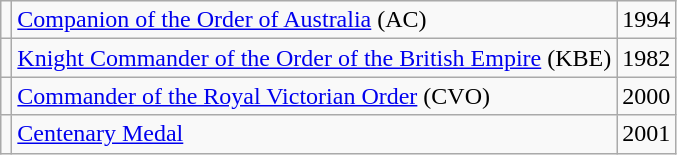<table class="wikitable">
<tr>
<td></td>
<td><a href='#'>Companion of the Order of Australia</a> (AC)</td>
<td>1994</td>
</tr>
<tr>
<td></td>
<td><a href='#'>Knight Commander of the Order of the British Empire</a> (KBE)</td>
<td>1982</td>
</tr>
<tr>
<td></td>
<td><a href='#'>Commander of the Royal Victorian Order</a> (CVO)</td>
<td>2000</td>
</tr>
<tr>
<td></td>
<td><a href='#'>Centenary Medal</a></td>
<td>2001</td>
</tr>
</table>
